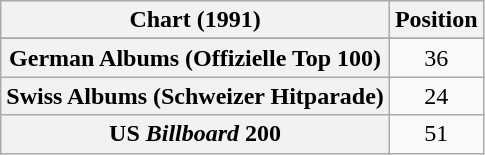<table class="wikitable sortable plainrowheaders" style="text-align:center">
<tr>
<th scope="col">Chart (1991)</th>
<th scope="col">Position</th>
</tr>
<tr>
</tr>
<tr>
<th scope="row">German Albums (Offizielle Top 100)</th>
<td>36</td>
</tr>
<tr>
<th scope="row">Swiss Albums (Schweizer Hitparade)</th>
<td>24</td>
</tr>
<tr>
<th scope="row">US <em>Billboard</em> 200</th>
<td>51</td>
</tr>
</table>
